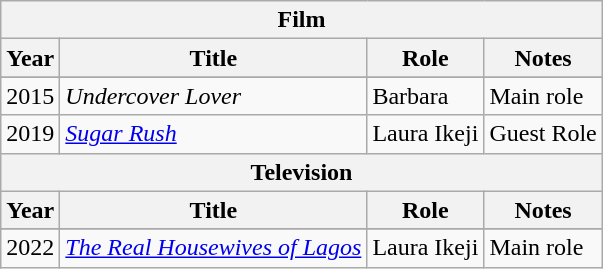<table class="wikitable sortable">
<tr>
<th colspan="4" style="background: LightSteelGreen;">Film</th>
</tr>
<tr>
<th>Year</th>
<th>Title</th>
<th>Role</th>
<th class="unsortable">Notes</th>
</tr>
<tr>
</tr>
<tr>
<td>2015</td>
<td><em>Undercover Lover</em></td>
<td>Barbara</td>
<td>Main role</td>
</tr>
<tr>
<td>2019</td>
<td><em><a href='#'>Sugar Rush</a></em></td>
<td>Laura Ikeji</td>
<td>Guest Role</td>
</tr>
<tr>
<th colspan="4" style="background: LightSteelGreen;">Television</th>
</tr>
<tr>
<th>Year</th>
<th>Title</th>
<th>Role</th>
<th class="unsortable">Notes</th>
</tr>
<tr>
</tr>
<tr>
<td>2022</td>
<td><em><a href='#'>The Real Housewives of Lagos</a></em></td>
<td>Laura Ikeji</td>
<td>Main role</td>
</tr>
</table>
